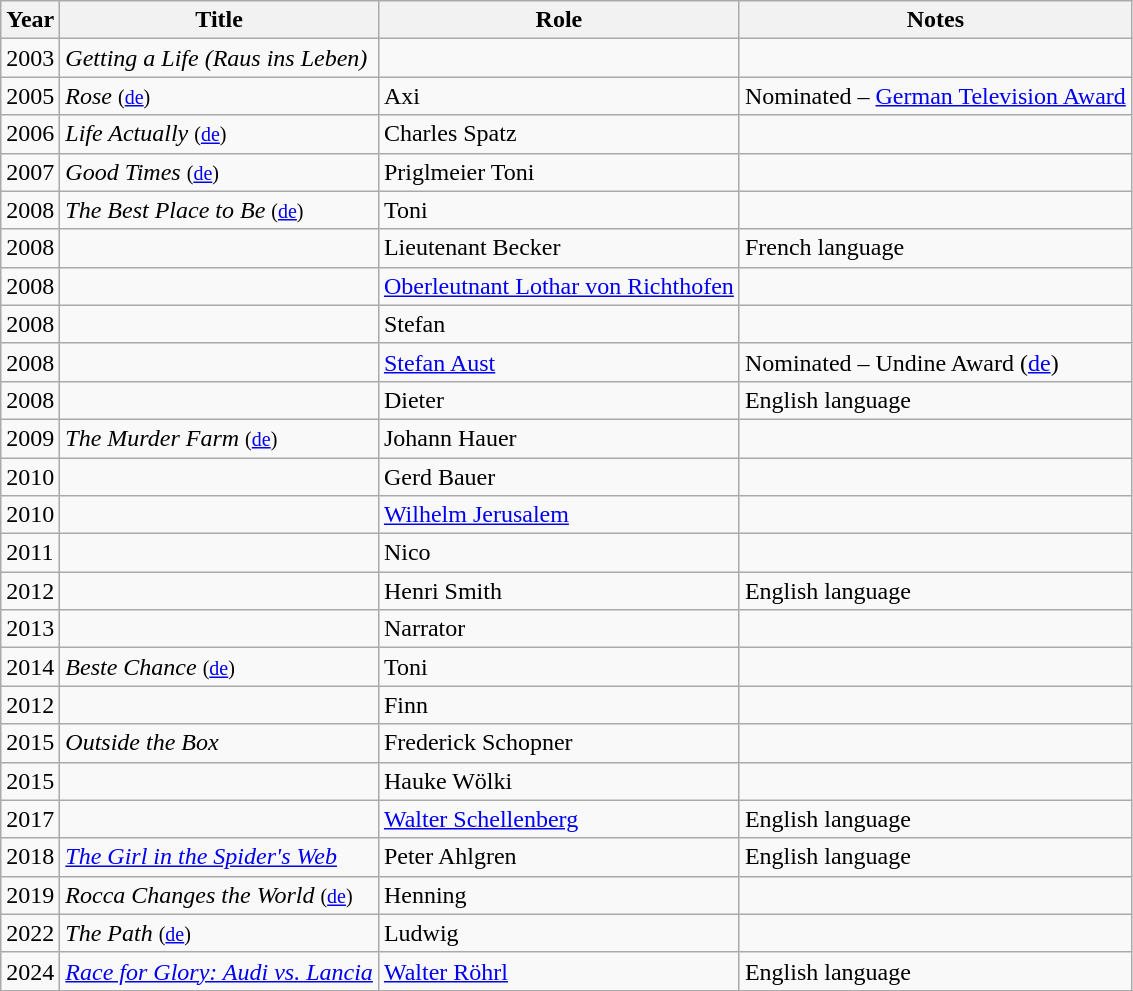<table class="wikitable">
<tr>
<th scope="col">Year</th>
<th scope="col">Title</th>
<th scope="col">Role</th>
<th scope="col" class="unsortable">Notes</th>
</tr>
<tr>
<td>2003</td>
<td><em>Getting a Life (Raus ins Leben)</em></td>
<td></td>
<td></td>
</tr>
<tr>
<td>2005</td>
<td><em>Rose</em> <small>(<a href='#'>de</a>)</small></td>
<td>Axi</td>
<td>Nominated – <a href='#'>German Television Award</a></td>
</tr>
<tr>
<td>2006</td>
<td><em>Life Actually</em> <small>(<a href='#'>de</a>)</small></td>
<td>Charles Spatz</td>
<td></td>
</tr>
<tr>
<td>2007</td>
<td><em>Good Times</em> <small>(<a href='#'>de</a>)</small></td>
<td>Priglmeier Toni</td>
<td></td>
</tr>
<tr>
<td>2008</td>
<td><em>The Best Place to Be</em> <small>(<a href='#'>de</a>)</small></td>
<td>Toni</td>
<td></td>
</tr>
<tr>
<td>2008</td>
<td><em></em></td>
<td>Lieutenant Becker</td>
<td>French language</td>
</tr>
<tr>
<td>2008</td>
<td><em></em></td>
<td><a href='#'>Oberleutnant Lothar von Richthofen</a></td>
<td></td>
</tr>
<tr>
<td>2008</td>
<td><em></em></td>
<td>Stefan</td>
<td></td>
</tr>
<tr>
<td>2008</td>
<td><em></em></td>
<td><a href='#'>Stefan Aust</a></td>
<td>Nominated – Undine Award (<a href='#'>de</a>)</td>
</tr>
<tr>
<td>2008</td>
<td><em></em></td>
<td>Dieter</td>
<td>English language</td>
</tr>
<tr>
<td>2009</td>
<td><em>The Murder Farm</em> <small>(<a href='#'>de</a>)</small></td>
<td>Johann Hauer</td>
<td></td>
</tr>
<tr>
<td>2010</td>
<td><em></em></td>
<td>Gerd Bauer</td>
<td></td>
</tr>
<tr>
<td>2010</td>
<td><em></em></td>
<td><a href='#'>Wilhelm Jerusalem</a></td>
<td></td>
</tr>
<tr>
<td>2011</td>
<td><em></em></td>
<td>Nico</td>
<td></td>
</tr>
<tr>
<td>2012</td>
<td><em></em></td>
<td>Henri Smith</td>
<td>English language</td>
</tr>
<tr>
<td>2013</td>
<td><em></em></td>
<td>Narrator</td>
<td></td>
</tr>
<tr>
<td>2014</td>
<td><em>Beste Chance</em> <small>(<a href='#'>de</a>)</small></td>
<td>Toni</td>
<td></td>
</tr>
<tr>
<td>2012</td>
<td><em></em></td>
<td>Finn</td>
<td></td>
</tr>
<tr>
<td>2015</td>
<td><em>Outside the Box</em></td>
<td>Frederick Schopner</td>
<td></td>
</tr>
<tr>
<td>2015</td>
<td><em></em></td>
<td>Hauke Wölki</td>
<td></td>
</tr>
<tr>
<td>2017</td>
<td><em></em></td>
<td><a href='#'>Walter Schellenberg</a></td>
<td>English language</td>
</tr>
<tr>
<td>2018</td>
<td><em><a href='#'>The Girl in the Spider's Web</a></em></td>
<td>Peter Ahlgren</td>
<td>English language</td>
</tr>
<tr>
<td>2019</td>
<td><em>Rocca Changes the World</em> <small>(<a href='#'>de</a>)</small></td>
<td>Henning</td>
<td></td>
</tr>
<tr>
<td>2022</td>
<td><em>The Path</em> <small>(<a href='#'>de</a>)</small></td>
<td>Ludwig</td>
<td></td>
</tr>
<tr>
<td>2024</td>
<td><em><a href='#'>Race for Glory: Audi vs. Lancia</a></em></td>
<td><a href='#'>Walter Röhrl</a></td>
<td>English language</td>
</tr>
</table>
